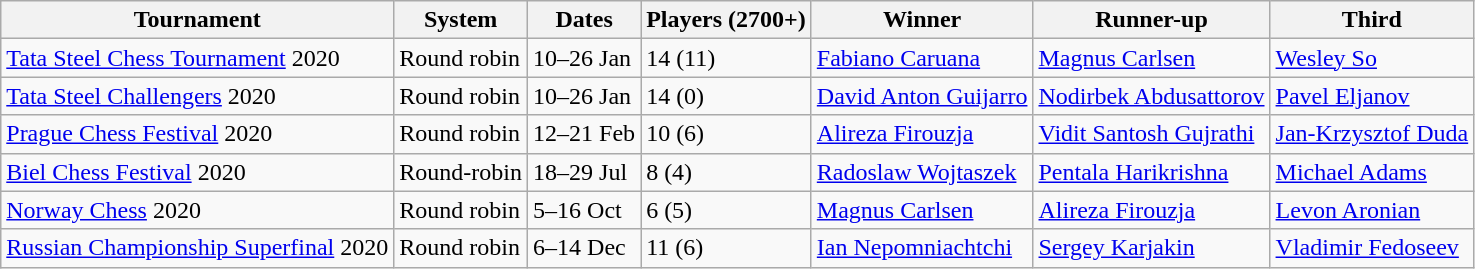<table class="wikitable">
<tr>
<th>Tournament</th>
<th>System</th>
<th>Dates</th>
<th>Players (2700+)</th>
<th>Winner</th>
<th>Runner-up</th>
<th>Third</th>
</tr>
<tr>
<td><a href='#'>Tata Steel Chess Tournament</a> 2020</td>
<td>Round robin</td>
<td>10–26 Jan</td>
<td>14 (11)</td>
<td> <a href='#'>Fabiano Caruana</a></td>
<td> <a href='#'>Magnus Carlsen</a></td>
<td> <a href='#'>Wesley So</a></td>
</tr>
<tr>
<td><a href='#'>Tata Steel Challengers</a> 2020</td>
<td>Round robin</td>
<td>10–26 Jan</td>
<td>14 (0)</td>
<td> <a href='#'>David Anton Guijarro</a></td>
<td> <a href='#'>Nodirbek Abdusattorov</a></td>
<td> <a href='#'>Pavel Eljanov</a></td>
</tr>
<tr>
<td><a href='#'>Prague Chess Festival</a> 2020</td>
<td>Round robin</td>
<td>12–21 Feb</td>
<td>10 (6)</td>
<td> <a href='#'>Alireza Firouzja</a></td>
<td> <a href='#'>Vidit Santosh Gujrathi</a></td>
<td> <a href='#'>Jan-Krzysztof Duda</a></td>
</tr>
<tr>
<td><a href='#'>Biel Chess Festival</a> 2020</td>
<td>Round-robin</td>
<td>18–29 Jul</td>
<td>8 (4)</td>
<td> <a href='#'>Radoslaw Wojtaszek</a></td>
<td> <a href='#'>Pentala Harikrishna</a></td>
<td> <a href='#'>Michael Adams</a></td>
</tr>
<tr>
<td><a href='#'>Norway Chess</a> 2020</td>
<td>Round robin</td>
<td>5–16 Oct</td>
<td>6 (5)</td>
<td> <a href='#'>Magnus Carlsen</a></td>
<td> <a href='#'>Alireza Firouzja</a></td>
<td> <a href='#'>Levon Aronian</a></td>
</tr>
<tr>
<td><a href='#'>Russian Championship Superfinal</a> 2020</td>
<td>Round robin</td>
<td>6–14 Dec</td>
<td>11 (6)</td>
<td> <a href='#'>Ian Nepomniachtchi</a></td>
<td> <a href='#'>Sergey Karjakin</a></td>
<td> <a href='#'>Vladimir Fedoseev</a></td>
</tr>
</table>
